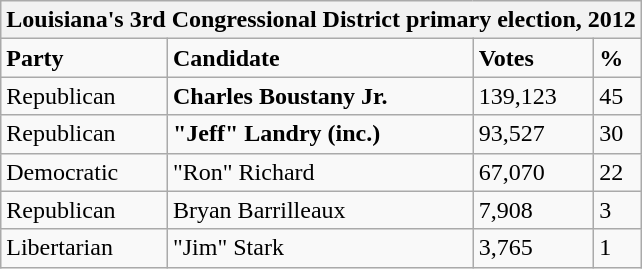<table class="wikitable">
<tr>
<th colspan="4">Louisiana's 3rd Congressional District primary election, 2012</th>
</tr>
<tr>
<td><strong>Party</strong></td>
<td><strong>Candidate</strong></td>
<td><strong>Votes</strong></td>
<td><strong>%</strong></td>
</tr>
<tr>
<td>Republican</td>
<td><strong>Charles Boustany Jr.</strong></td>
<td>139,123</td>
<td>45</td>
</tr>
<tr>
<td>Republican</td>
<td><strong>"Jeff" Landry (inc.)</strong></td>
<td>93,527</td>
<td>30</td>
</tr>
<tr>
<td>Democratic</td>
<td>"Ron" Richard</td>
<td>67,070</td>
<td>22</td>
</tr>
<tr>
<td>Republican</td>
<td>Bryan Barrilleaux</td>
<td>7,908</td>
<td>3</td>
</tr>
<tr>
<td>Libertarian</td>
<td>"Jim" Stark</td>
<td>3,765</td>
<td>1</td>
</tr>
</table>
